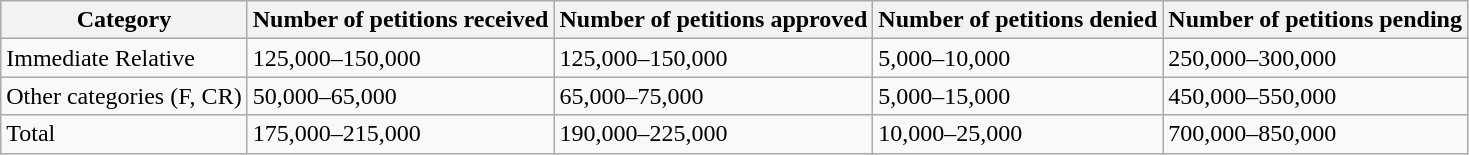<table class="wikitable sortable" border="1">
<tr>
<th>Category</th>
<th>Number of petitions received</th>
<th>Number of petitions approved</th>
<th>Number of petitions denied</th>
<th>Number of petitions pending</th>
</tr>
<tr>
<td>Immediate Relative</td>
<td>125,000–150,000</td>
<td>125,000–150,000</td>
<td>5,000–10,000</td>
<td>250,000–300,000</td>
</tr>
<tr>
<td>Other categories (F, CR)</td>
<td>50,000–65,000</td>
<td>65,000–75,000</td>
<td>5,000–15,000</td>
<td>450,000–550,000</td>
</tr>
<tr>
<td>Total</td>
<td>175,000–215,000</td>
<td>190,000–225,000</td>
<td>10,000–25,000</td>
<td>700,000–850,000</td>
</tr>
</table>
